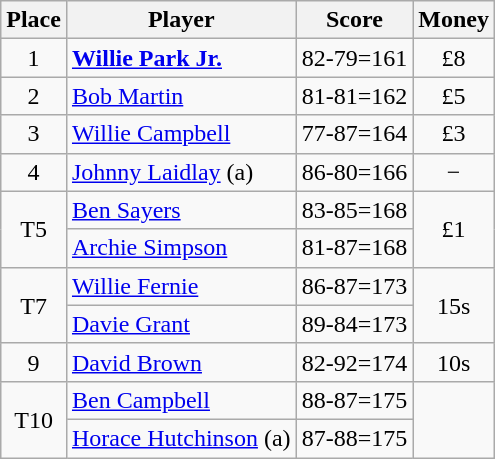<table class=wikitable>
<tr>
<th>Place</th>
<th>Player</th>
<th>Score</th>
<th>Money</th>
</tr>
<tr>
<td align=center>1</td>
<td> <strong><a href='#'>Willie Park Jr.</a></strong></td>
<td>82-79=161</td>
<td align=center>£8</td>
</tr>
<tr>
<td align=center>2</td>
<td> <a href='#'>Bob Martin</a></td>
<td>81-81=162</td>
<td align=center>£5</td>
</tr>
<tr>
<td align=center>3</td>
<td> <a href='#'>Willie Campbell</a></td>
<td>77-87=164</td>
<td align=center>£3</td>
</tr>
<tr>
<td align=center>4</td>
<td> <a href='#'>Johnny Laidlay</a> (a)</td>
<td>86-80=166</td>
<td align=center>−</td>
</tr>
<tr>
<td rowspan=2 align=center>T5</td>
<td> <a href='#'>Ben Sayers</a></td>
<td>83-85=168</td>
<td rowspan=2 align=center>£1</td>
</tr>
<tr>
<td> <a href='#'>Archie Simpson</a></td>
<td>81-87=168</td>
</tr>
<tr>
<td rowspan=2 align=center>T7</td>
<td> <a href='#'>Willie Fernie</a></td>
<td>86-87=173</td>
<td rowspan=2 align=center>15s</td>
</tr>
<tr>
<td> <a href='#'>Davie Grant</a></td>
<td>89-84=173</td>
</tr>
<tr>
<td align=center>9</td>
<td> <a href='#'>David Brown</a></td>
<td>82-92=174</td>
<td align=center>10s</td>
</tr>
<tr>
<td rowspan=2 align=center>T10</td>
<td> <a href='#'>Ben Campbell</a></td>
<td>88-87=175</td>
<td rowspan=2 align=center></td>
</tr>
<tr>
<td> <a href='#'>Horace Hutchinson</a> (a)</td>
<td>87-88=175</td>
</tr>
</table>
